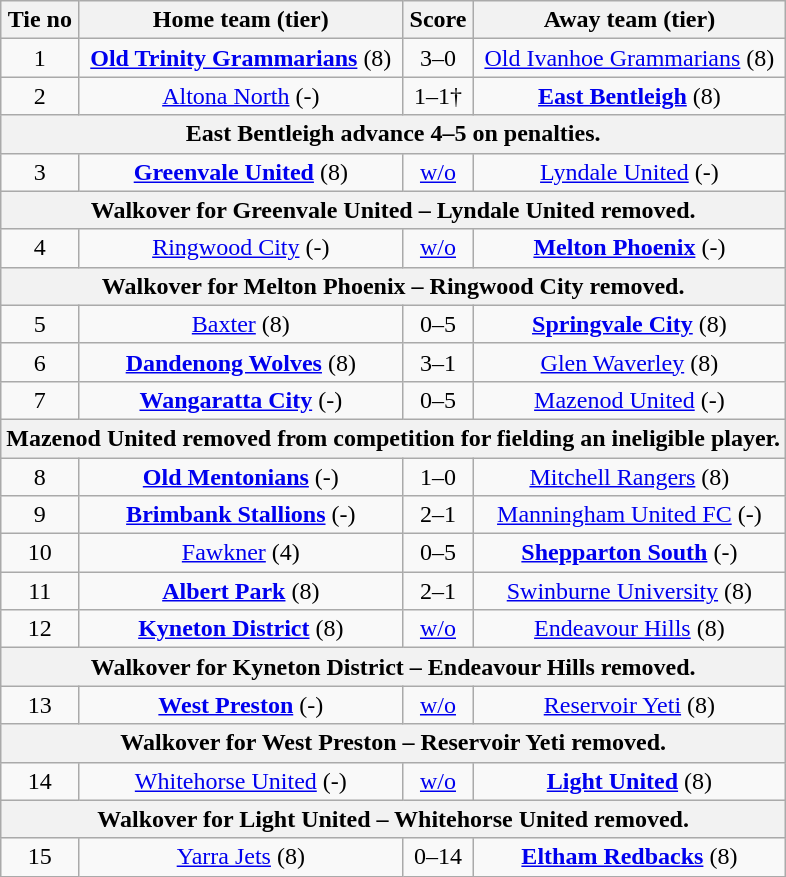<table class="wikitable" style="text-align:center">
<tr>
<th>Tie no</th>
<th>Home team (tier)</th>
<th>Score</th>
<th>Away team (tier)</th>
</tr>
<tr>
<td>1</td>
<td><strong><a href='#'>Old Trinity Grammarians</a></strong> (8)</td>
<td>3–0</td>
<td><a href='#'>Old Ivanhoe Grammarians</a> (8)</td>
</tr>
<tr>
<td>2</td>
<td><a href='#'>Altona North</a> (-)</td>
<td>1–1†</td>
<td><strong><a href='#'>East Bentleigh</a></strong> (8)</td>
</tr>
<tr>
<th colspan=4>East Bentleigh advance 4–5 on penalties.</th>
</tr>
<tr>
<td>3</td>
<td><strong><a href='#'>Greenvale United</a></strong> (8)</td>
<td><a href='#'>w/o</a></td>
<td><a href='#'>Lyndale United</a> (-)</td>
</tr>
<tr>
<th colspan=4>Walkover for Greenvale United – Lyndale United removed.</th>
</tr>
<tr>
<td>4</td>
<td><a href='#'>Ringwood City</a> (-)</td>
<td><a href='#'>w/o</a></td>
<td><strong><a href='#'>Melton Phoenix</a></strong> (-)</td>
</tr>
<tr>
<th colspan=4>Walkover for Melton Phoenix – Ringwood City removed.</th>
</tr>
<tr>
<td>5</td>
<td><a href='#'>Baxter</a> (8)</td>
<td>0–5</td>
<td><strong><a href='#'>Springvale City</a></strong> (8)</td>
</tr>
<tr>
<td>6</td>
<td><strong><a href='#'>Dandenong Wolves</a></strong> (8)</td>
<td>3–1</td>
<td><a href='#'>Glen Waverley</a> (8)</td>
</tr>
<tr>
<td>7</td>
<td><strong><a href='#'>Wangaratta City</a></strong> (-)</td>
<td>0–5</td>
<td><a href='#'>Mazenod United</a> (-)</td>
</tr>
<tr>
<th colspan=4>Mazenod United removed from competition for fielding an ineligible player.</th>
</tr>
<tr>
<td>8</td>
<td><strong><a href='#'>Old Mentonians</a></strong> (-)</td>
<td>1–0</td>
<td><a href='#'>Mitchell Rangers</a> (8)</td>
</tr>
<tr>
<td>9</td>
<td><strong><a href='#'>Brimbank Stallions</a></strong> (-)</td>
<td>2–1</td>
<td><a href='#'>Manningham United FC</a> (-)</td>
</tr>
<tr>
<td>10</td>
<td><a href='#'>Fawkner</a> (4)</td>
<td>0–5</td>
<td><strong><a href='#'>Shepparton South</a></strong> (-)</td>
</tr>
<tr>
<td>11</td>
<td><strong><a href='#'>Albert Park</a></strong> (8)</td>
<td>2–1</td>
<td><a href='#'>Swinburne University</a> (8)</td>
</tr>
<tr>
<td>12</td>
<td><strong><a href='#'>Kyneton District</a></strong> (8)</td>
<td><a href='#'>w/o</a></td>
<td><a href='#'>Endeavour Hills</a> (8)</td>
</tr>
<tr>
<th colspan=4>Walkover for Kyneton District – Endeavour Hills removed.</th>
</tr>
<tr>
<td>13</td>
<td><strong><a href='#'>West Preston</a></strong> (-)</td>
<td><a href='#'>w/o</a></td>
<td><a href='#'>Reservoir Yeti</a> (8)</td>
</tr>
<tr>
<th colspan=4>Walkover for West Preston – Reservoir Yeti removed.</th>
</tr>
<tr>
<td>14</td>
<td><a href='#'>Whitehorse United</a> (-)</td>
<td><a href='#'>w/o</a></td>
<td><strong><a href='#'>Light United</a></strong> (8)</td>
</tr>
<tr>
<th colspan=4>Walkover for Light United – Whitehorse United removed.</th>
</tr>
<tr>
<td>15</td>
<td><a href='#'>Yarra Jets</a> (8)</td>
<td>0–14</td>
<td><strong><a href='#'>Eltham Redbacks</a></strong> (8)</td>
</tr>
</table>
